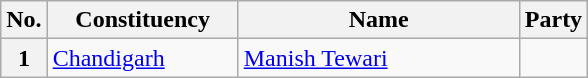<table class="sortable wikitable">
<tr>
<th>No.</th>
<th style="width:120px">Constituency</th>
<th style="width:180px">Name</th>
<th colspan=2>Party</th>
</tr>
<tr>
<th>1</th>
<td><a href='#'>Chandigarh</a></td>
<td><a href='#'>Manish Tewari</a></td>
<td></td>
</tr>
</table>
